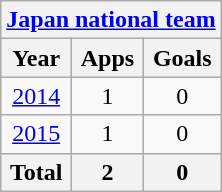<table class="wikitable" style="text-align:center">
<tr>
<th colspan=3><a href='#'>Japan national team</a></th>
</tr>
<tr>
<th>Year</th>
<th>Apps</th>
<th>Goals</th>
</tr>
<tr>
<td><a href='#'>2014</a></td>
<td>1</td>
<td>0</td>
</tr>
<tr>
<td><a href='#'>2015</a></td>
<td>1</td>
<td>0</td>
</tr>
<tr>
<th>Total</th>
<th>2</th>
<th>0</th>
</tr>
</table>
